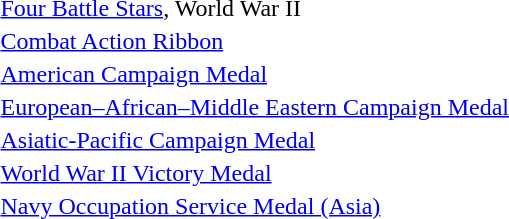<table>
<tr>
<td></td>
<td><a href='#'>Four Battle Stars</a>, World War II</td>
</tr>
<tr>
<td></td>
<td><a href='#'>Combat Action Ribbon</a></td>
</tr>
<tr>
<td></td>
<td><a href='#'>American Campaign Medal</a></td>
</tr>
<tr>
<td></td>
<td><a href='#'>European–African–Middle Eastern Campaign Medal</a></td>
</tr>
<tr>
<td></td>
<td><a href='#'>Asiatic-Pacific Campaign Medal</a></td>
</tr>
<tr>
<td></td>
<td><a href='#'>World War II Victory Medal</a></td>
</tr>
<tr>
<td></td>
<td><a href='#'>Navy Occupation Service Medal (Asia)</a></td>
</tr>
</table>
